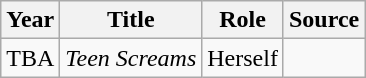<table class="wikitable sortable">
<tr>
<th>Year</th>
<th>Title</th>
<th>Role</th>
<th>Source</th>
</tr>
<tr>
<td>TBA</td>
<td><em>Teen Screams</em></td>
<td>Herself</td>
<td></td>
</tr>
</table>
